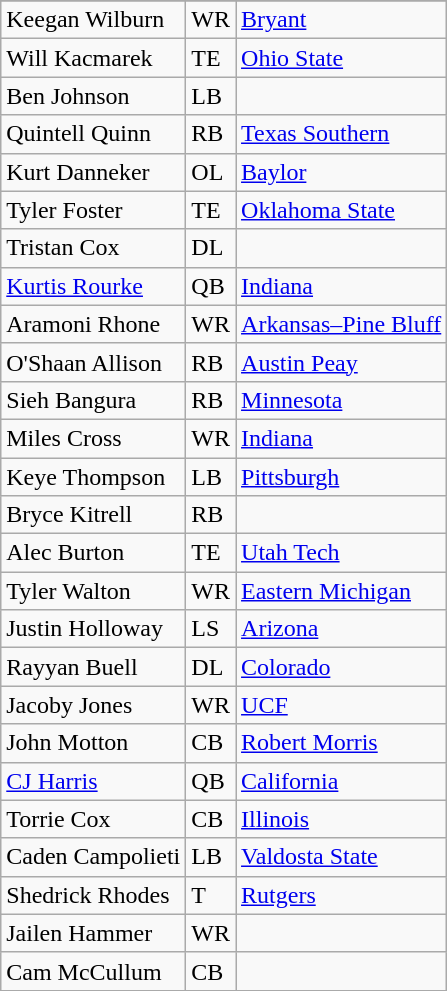<table class="wikitable">
<tr>
</tr>
<tr>
<td>Keegan Wilburn</td>
<td>WR</td>
<td><a href='#'>Bryant</a></td>
</tr>
<tr>
<td>Will Kacmarek</td>
<td>TE</td>
<td><a href='#'>Ohio State</a></td>
</tr>
<tr>
<td>Ben Johnson</td>
<td>LB</td>
<td></td>
</tr>
<tr>
<td>Quintell Quinn</td>
<td>RB</td>
<td><a href='#'>Texas Southern</a></td>
</tr>
<tr>
<td>Kurt Danneker</td>
<td>OL</td>
<td><a href='#'>Baylor</a></td>
</tr>
<tr>
<td>Tyler Foster</td>
<td>TE</td>
<td><a href='#'>Oklahoma State</a></td>
</tr>
<tr>
<td>Tristan Cox</td>
<td>DL</td>
<td></td>
</tr>
<tr>
<td><a href='#'>Kurtis Rourke</a></td>
<td>QB</td>
<td><a href='#'>Indiana</a></td>
</tr>
<tr>
<td>Aramoni Rhone</td>
<td>WR</td>
<td><a href='#'>Arkansas–Pine Bluff</a></td>
</tr>
<tr>
<td>O'Shaan Allison</td>
<td>RB</td>
<td><a href='#'>Austin Peay</a></td>
</tr>
<tr>
<td>Sieh Bangura</td>
<td>RB</td>
<td><a href='#'>Minnesota</a></td>
</tr>
<tr>
<td>Miles Cross</td>
<td>WR</td>
<td><a href='#'>Indiana</a></td>
</tr>
<tr>
<td>Keye Thompson</td>
<td>LB</td>
<td><a href='#'>Pittsburgh</a></td>
</tr>
<tr>
<td>Bryce Kitrell</td>
<td>RB</td>
<td></td>
</tr>
<tr>
<td>Alec Burton</td>
<td>TE</td>
<td><a href='#'>Utah Tech</a></td>
</tr>
<tr>
<td>Tyler Walton</td>
<td>WR</td>
<td><a href='#'>Eastern Michigan</a></td>
</tr>
<tr>
<td>Justin Holloway</td>
<td>LS</td>
<td><a href='#'>Arizona</a></td>
</tr>
<tr>
<td>Rayyan Buell</td>
<td>DL</td>
<td><a href='#'>Colorado</a></td>
</tr>
<tr>
<td>Jacoby Jones</td>
<td>WR</td>
<td><a href='#'>UCF</a></td>
</tr>
<tr>
<td>John Motton</td>
<td>CB</td>
<td><a href='#'>Robert Morris</a></td>
</tr>
<tr>
<td><a href='#'>CJ Harris</a></td>
<td>QB</td>
<td><a href='#'>California</a></td>
</tr>
<tr>
<td>Torrie Cox</td>
<td>CB</td>
<td><a href='#'>Illinois</a></td>
</tr>
<tr>
<td>Caden Campolieti</td>
<td>LB</td>
<td><a href='#'>Valdosta State</a></td>
</tr>
<tr>
<td>Shedrick Rhodes</td>
<td>T</td>
<td><a href='#'>Rutgers</a></td>
</tr>
<tr>
<td>Jailen Hammer</td>
<td>WR</td>
<td></td>
</tr>
<tr>
<td>Cam McCullum</td>
<td>CB</td>
<td></td>
</tr>
<tr>
</tr>
</table>
